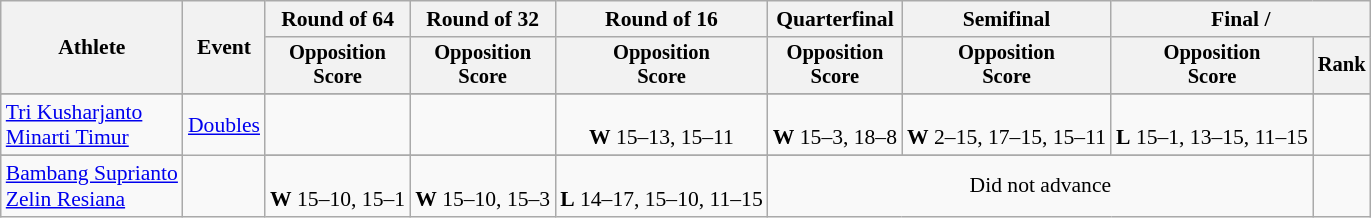<table class=wikitable style="font-size:90%">
<tr>
<th rowspan="2">Athlete</th>
<th rowspan="2">Event</th>
<th>Round of 64</th>
<th>Round of 32</th>
<th>Round of 16</th>
<th>Quarterfinal</th>
<th>Semifinal</th>
<th colspan=2>Final / </th>
</tr>
<tr style="font-size:95%">
<th>Opposition<br>Score</th>
<th>Opposition<br>Score</th>
<th>Opposition<br>Score</th>
<th>Opposition<br>Score</th>
<th>Opposition<br>Score</th>
<th>Opposition<br>Score</th>
<th>Rank</th>
</tr>
<tr>
</tr>
<tr align=center>
<td align=left><a href='#'>Tri Kusharjanto</a> <br> <a href='#'>Minarti Timur</a></td>
<td align=left rowspan=2><a href='#'>Doubles</a></td>
<td></td>
<td></td>
<td><br><strong>W</strong> 15–13, 15–11</td>
<td><br><strong>W</strong> 15–3, 18–8</td>
<td><br><strong>W</strong> 2–15, 17–15, 15–11</td>
<td><br><strong>L</strong> 15–1, 13–15, 11–15</td>
<td></td>
</tr>
<tr>
</tr>
<tr align=center>
<td align=left><a href='#'>Bambang Suprianto</a> <br> <a href='#'>Zelin Resiana</a></td>
<td></td>
<td><br><strong>W</strong> 15–10, 15–1</td>
<td><br><strong>W</strong> 15–10, 15–3</td>
<td><br><strong>L</strong> 14–17, 15–10, 11–15</td>
<td colspan=3>Did not advance</td>
</tr>
</table>
